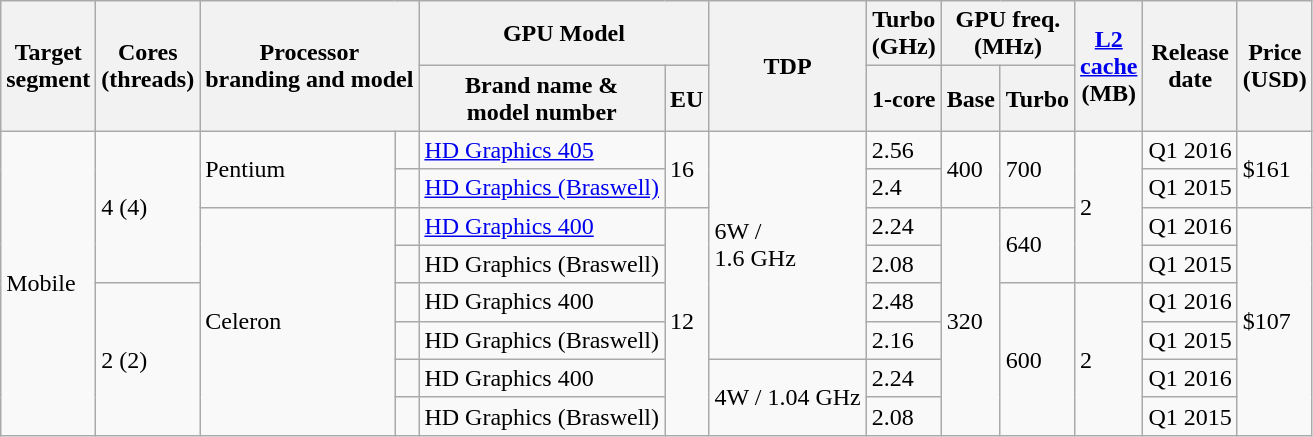<table class="wikitable">
<tr>
<th rowspan=2>Target<br>segment</th>
<th rowspan=2>Cores<br>(threads)</th>
<th colspan=2 rowspan="2">Processor<br>branding and model</th>
<th colspan="2">GPU Model</th>
<th rowspan=2>TDP</th>
<th>Turbo<br>(GHz)</th>
<th colspan=2>GPU freq.<br>(MHz)</th>
<th rowspan=2><a href='#'>L2<br>cache</a><br>(MB)</th>
<th rowspan=2>Release<br>date</th>
<th rowspan=2>Price<br>(USD)</th>
</tr>
<tr>
<th>Brand name &<br>model number</th>
<th>EU</th>
<th>1-core</th>
<th>Base</th>
<th>Turbo</th>
</tr>
<tr>
<td rowspan="8">Mobile</td>
<td rowspan="4">4 (4)</td>
<td rowspan="2">Pentium</td>
<td></td>
<td rowspan="1"><a href='#'>HD Graphics 405</a></td>
<td rowspan="2">16</td>
<td rowspan="6">6W /<br> 1.6 GHz</td>
<td rowspan="1">2.56</td>
<td rowspan="2">400</td>
<td rowspan="2">700</td>
<td rowspan="4">2</td>
<td rowspan="1">Q1 2016</td>
<td rowspan="2">$161</td>
</tr>
<tr>
<td></td>
<td rowspan="1"><a href='#'>HD Graphics (Braswell)</a></td>
<td rowspan="1">2.4</td>
<td rowspan="1">Q1 2015</td>
</tr>
<tr>
<td rowspan="6">Celeron</td>
<td></td>
<td rowspan="1"><a href='#'>HD Graphics 400</a></td>
<td rowspan="6">12</td>
<td rowspan="1">2.24</td>
<td rowspan="6">320</td>
<td rowspan="2">640</td>
<td rowspan="1">Q1 2016</td>
<td rowspan="6">$107</td>
</tr>
<tr>
<td></td>
<td rowspan="1">HD Graphics (Braswell)<br></td>
<td rowspan="1">2.08</td>
<td rowspan="1">Q1 2015</td>
</tr>
<tr>
<td rowspan="4">2 (2)</td>
<td></td>
<td rowspan="1">HD Graphics 400</td>
<td rowspan="1">2.48</td>
<td rowspan="4">600</td>
<td rowspan="4">2</td>
<td rowspan="1">Q1 2016</td>
</tr>
<tr>
<td></td>
<td rowspan="1">HD Graphics (Braswell)<br></td>
<td rowspan="1">2.16</td>
<td rowspan="1">Q1 2015</td>
</tr>
<tr>
<td></td>
<td rowspan="1">HD Graphics 400</td>
<td rowspan="2">4W / 1.04 GHz</td>
<td rowspan="1">2.24</td>
<td rowspan="1">Q1 2016</td>
</tr>
<tr>
<td></td>
<td rowspan="1">HD Graphics (Braswell)<br></td>
<td rowspan="1">2.08</td>
<td rowspan="1">Q1 2015</td>
</tr>
</table>
